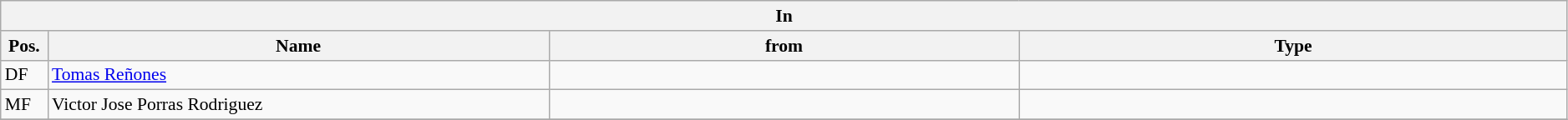<table class="wikitable" style="font-size:90%;width:99%;">
<tr>
<th colspan="4">In</th>
</tr>
<tr>
<th width=3%>Pos.</th>
<th width=32%>Name</th>
<th width=30%>from</th>
<th width=35%>Type</th>
</tr>
<tr>
<td>DF</td>
<td><a href='#'>Tomas Reñones</a></td>
<td></td>
<td></td>
</tr>
<tr>
<td>MF</td>
<td>Victor Jose Porras Rodriguez</td>
<td></td>
<td></td>
</tr>
<tr>
</tr>
</table>
